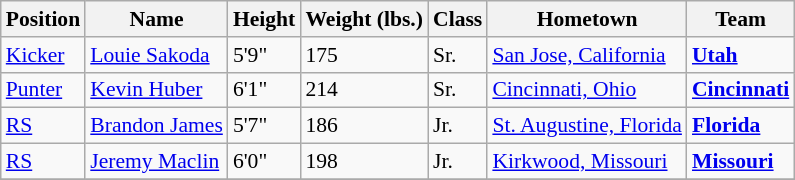<table class="wikitable" style="font-size: 90%">
<tr>
<th>Position</th>
<th>Name</th>
<th>Height</th>
<th>Weight (lbs.)</th>
<th>Class</th>
<th>Hometown</th>
<th>Team</th>
</tr>
<tr>
<td><a href='#'>Kicker</a></td>
<td><a href='#'>Louie Sakoda</a></td>
<td>5'9"</td>
<td>175</td>
<td>Sr.</td>
<td><a href='#'>San Jose, California</a></td>
<td><strong><a href='#'>Utah</a></strong></td>
</tr>
<tr>
<td><a href='#'>Punter</a></td>
<td><a href='#'>Kevin Huber</a></td>
<td>6'1"</td>
<td>214</td>
<td>Sr.</td>
<td><a href='#'>Cincinnati, Ohio</a></td>
<td><strong><a href='#'>Cincinnati</a></strong></td>
</tr>
<tr>
<td><a href='#'>RS</a></td>
<td><a href='#'>Brandon James</a></td>
<td>5'7"</td>
<td>186</td>
<td>Jr.</td>
<td><a href='#'>St. Augustine, Florida</a></td>
<td><strong><a href='#'>Florida</a></strong></td>
</tr>
<tr>
<td><a href='#'>RS</a></td>
<td><a href='#'>Jeremy Maclin</a></td>
<td>6'0"</td>
<td>198</td>
<td>Jr.</td>
<td><a href='#'>Kirkwood, Missouri</a></td>
<td><strong><a href='#'>Missouri</a></strong></td>
</tr>
<tr>
</tr>
</table>
